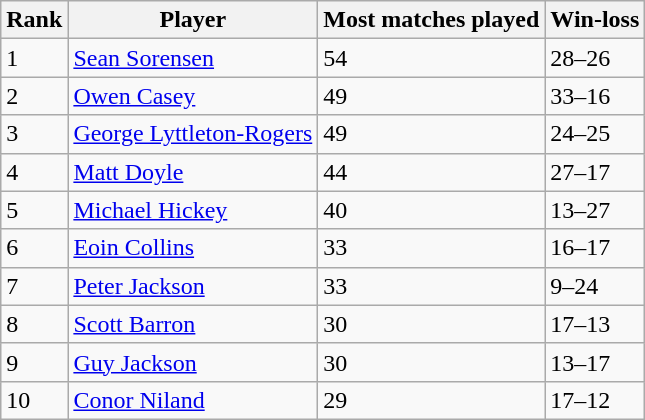<table class="wikitable">
<tr>
<th>Rank</th>
<th>Player</th>
<th>Most matches played</th>
<th>Win-loss</th>
</tr>
<tr>
<td>1</td>
<td><a href='#'>Sean Sorensen</a></td>
<td>54</td>
<td>28–26</td>
</tr>
<tr>
<td>2</td>
<td><a href='#'>Owen Casey</a></td>
<td>49</td>
<td>33–16</td>
</tr>
<tr>
<td>3</td>
<td><a href='#'>George Lyttleton-Rogers</a></td>
<td>49</td>
<td>24–25</td>
</tr>
<tr>
<td>4</td>
<td><a href='#'>Matt Doyle</a></td>
<td>44</td>
<td>27–17</td>
</tr>
<tr>
<td>5</td>
<td><a href='#'>Michael Hickey</a></td>
<td>40</td>
<td>13–27</td>
</tr>
<tr>
<td>6</td>
<td><a href='#'>Eoin Collins</a></td>
<td>33</td>
<td>16–17</td>
</tr>
<tr>
<td>7</td>
<td><a href='#'>Peter Jackson</a></td>
<td>33</td>
<td>9–24</td>
</tr>
<tr>
<td>8</td>
<td><a href='#'>Scott Barron</a></td>
<td>30</td>
<td>17–13</td>
</tr>
<tr>
<td>9</td>
<td><a href='#'>Guy Jackson</a></td>
<td>30</td>
<td>13–17</td>
</tr>
<tr>
<td>10</td>
<td><a href='#'>Conor Niland</a></td>
<td>29</td>
<td>17–12</td>
</tr>
</table>
